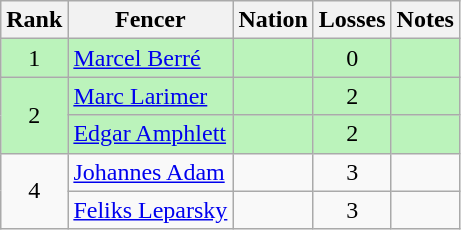<table class="wikitable sortable" style="text-align:center">
<tr>
<th>Rank</th>
<th>Fencer</th>
<th>Nation</th>
<th>Losses</th>
<th>Notes</th>
</tr>
<tr bgcolor=bbf3bb>
<td>1</td>
<td align=left><a href='#'>Marcel Berré</a></td>
<td align=left></td>
<td>0</td>
<td></td>
</tr>
<tr bgcolor=bbf3bb>
<td rowspan=2>2</td>
<td align=left><a href='#'>Marc Larimer</a></td>
<td align=left></td>
<td>2</td>
<td></td>
</tr>
<tr bgcolor=bbf3bb>
<td align=left><a href='#'>Edgar Amphlett</a></td>
<td align=left></td>
<td>2</td>
<td></td>
</tr>
<tr>
<td rowspan=2>4</td>
<td align=left><a href='#'>Johannes Adam</a></td>
<td align=left></td>
<td>3</td>
<td></td>
</tr>
<tr>
<td align=left><a href='#'>Feliks Leparsky</a></td>
<td align=left></td>
<td>3</td>
<td></td>
</tr>
</table>
